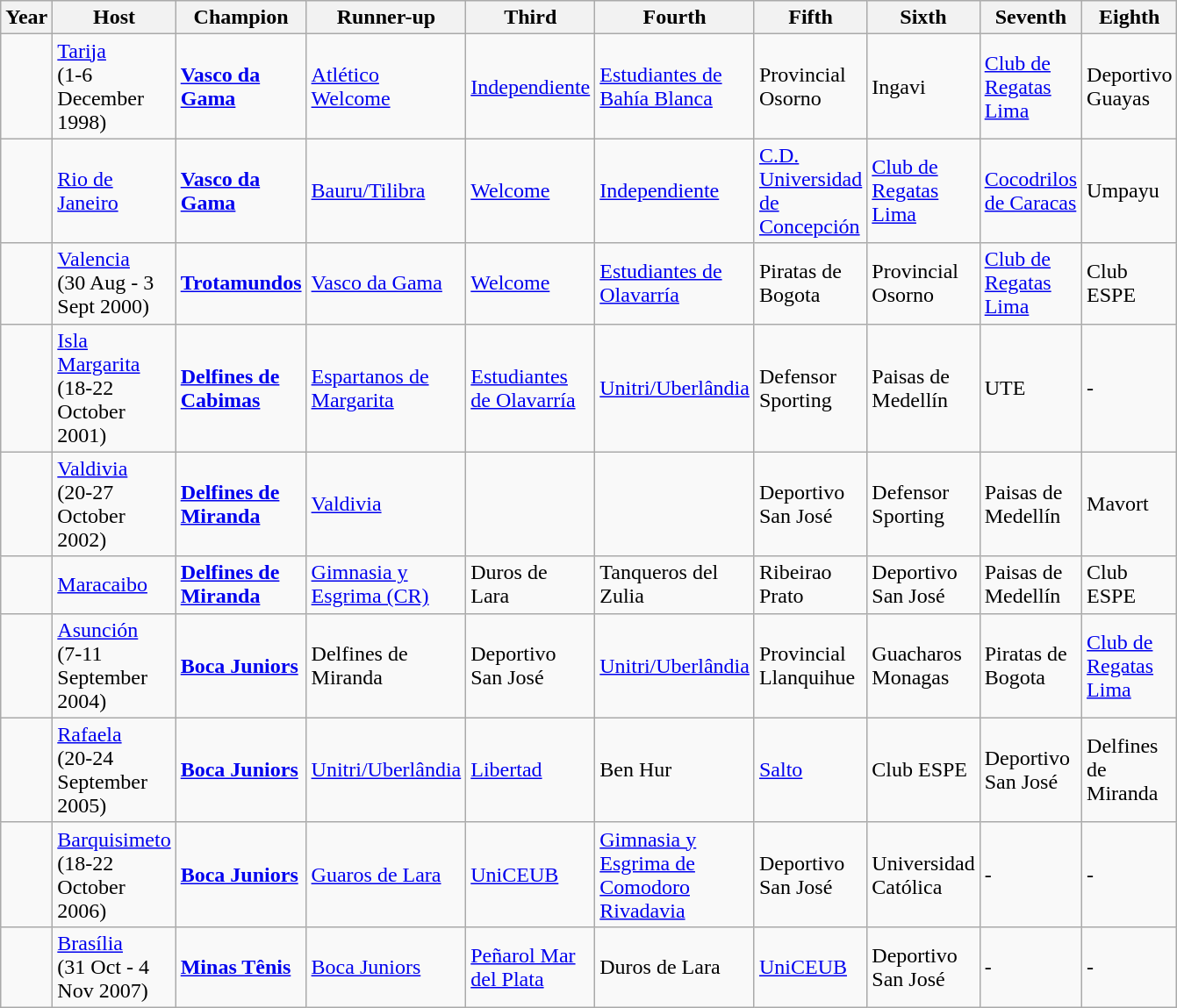<table class="wikitable sortable" style="text-align:left" width="800">
<tr>
<th width=50px>Year</th>
<th width=250px>Host</th>
<th width=250px>Champion</th>
<th width=250px>Runner-up</th>
<th width=250px>Third</th>
<th width=250px>Fourth</th>
<th width=250px>Fifth</th>
<th width=250px>Sixth</th>
<th width=250px>Seventh</th>
<th width=250px>Eighth</th>
</tr>
<tr>
<td></td>
<td> <a href='#'>Tarija</a><br>(1-6 December 1998)</td>
<td> <strong><a href='#'>Vasco da Gama</a></strong> </td>
<td> <a href='#'>Atlético Welcome</a></td>
<td> <a href='#'>Independiente</a></td>
<td> <a href='#'>Estudiantes de Bahía Blanca</a></td>
<td> Provincial Osorno</td>
<td> Ingavi</td>
<td> <a href='#'>Club de Regatas Lima</a></td>
<td> Deportivo Guayas</td>
</tr>
<tr>
<td></td>
<td> <a href='#'>Rio de Janeiro</a></td>
<td> <strong><a href='#'>Vasco da Gama</a></strong> </td>
<td> <a href='#'>Bauru/Tilibra</a></td>
<td> <a href='#'>Welcome</a></td>
<td> <a href='#'>Independiente</a></td>
<td> <a href='#'>C.D. Universidad de Concepción</a></td>
<td> <a href='#'>Club de Regatas Lima</a></td>
<td> <a href='#'>Cocodrilos de Caracas</a></td>
<td> Umpayu</td>
</tr>
<tr>
<td></td>
<td> <a href='#'>Valencia</a><br>(30 Aug - 3 Sept 2000)</td>
<td> <strong><a href='#'>Trotamundos</a></strong> </td>
<td> <a href='#'>Vasco da Gama</a></td>
<td> <a href='#'>Welcome</a></td>
<td> <a href='#'>Estudiantes de Olavarría</a></td>
<td> Piratas de Bogota</td>
<td> Provincial Osorno</td>
<td> <a href='#'>Club de Regatas Lima</a></td>
<td> Club ESPE</td>
</tr>
<tr>
<td></td>
<td> <a href='#'>Isla Margarita</a><br>(18-22 October 2001)</td>
<td> <strong><a href='#'>Delfines de Cabimas</a></strong> </td>
<td> <a href='#'>Espartanos de Margarita</a></td>
<td> <a href='#'>Estudiantes de Olavarría</a></td>
<td> <a href='#'>Unitri/Uberlândia</a></td>
<td> Defensor Sporting</td>
<td> Paisas de Medellín</td>
<td> UTE</td>
<td>-</td>
</tr>
<tr>
<td></td>
<td> <a href='#'>Valdivia</a> <br>(20-27 October 2002)</td>
<td> <strong><a href='#'>Delfines de Miranda</a></strong></td>
<td> <a href='#'>Valdivia</a></td>
<td></td>
<td></td>
<td> Deportivo San José </td>
<td> Defensor Sporting</td>
<td> Paisas de Medellín</td>
<td> Mavort</td>
</tr>
<tr>
<td></td>
<td> <a href='#'>Maracaibo</a></td>
<td> <strong><a href='#'>Delfines de Miranda</a></strong></td>
<td> <a href='#'>Gimnasia y Esgrima (CR)</a></td>
<td> Duros de Lara</td>
<td> Tanqueros del Zulia</td>
<td> Ribeirao Prato</td>
<td> Deportivo San José</td>
<td> Paisas de Medellín</td>
<td> Club ESPE</td>
</tr>
<tr>
<td></td>
<td> <a href='#'>Asunción</a><br>(7-11 September 2004)</td>
<td> <strong><a href='#'>Boca Juniors</a></strong> </td>
<td> Delfines de Miranda</td>
<td> Deportivo San José</td>
<td> <a href='#'>Unitri/Uberlândia</a></td>
<td> Provincial Llanquihue</td>
<td> Guacharos Monagas</td>
<td> Piratas de Bogota</td>
<td> <a href='#'>Club de Regatas Lima</a></td>
</tr>
<tr>
<td></td>
<td> <a href='#'>Rafaela</a><br>(20-24 September 2005)</td>
<td> <strong><a href='#'>Boca Juniors</a></strong></td>
<td> <a href='#'>Unitri/Uberlândia</a></td>
<td> <a href='#'>Libertad</a></td>
<td> Ben Hur</td>
<td> <a href='#'>Salto</a></td>
<td> Club ESPE</td>
<td> Deportivo San José</td>
<td> Delfines de Miranda</td>
</tr>
<tr>
<td></td>
<td> <a href='#'>Barquisimeto</a><br>(18-22 October 2006)</td>
<td> <strong><a href='#'>Boca Juniors</a></strong></td>
<td> <a href='#'>Guaros de Lara</a></td>
<td> <a href='#'>UniCEUB</a></td>
<td> <a href='#'>Gimnasia y Esgrima de Comodoro Rivadavia</a></td>
<td> Deportivo San José</td>
<td> Universidad Católica</td>
<td>-</td>
<td>-</td>
</tr>
<tr>
<td></td>
<td> <a href='#'>Brasília</a><br>(31 Oct - 4 Nov 2007)</td>
<td> <strong><a href='#'>Minas Tênis</a></strong></td>
<td> <a href='#'>Boca Juniors</a></td>
<td> <a href='#'>Peñarol Mar del Plata</a></td>
<td> Duros de Lara</td>
<td> <a href='#'>UniCEUB</a></td>
<td> Deportivo San José</td>
<td>-</td>
<td>-</td>
</tr>
</table>
